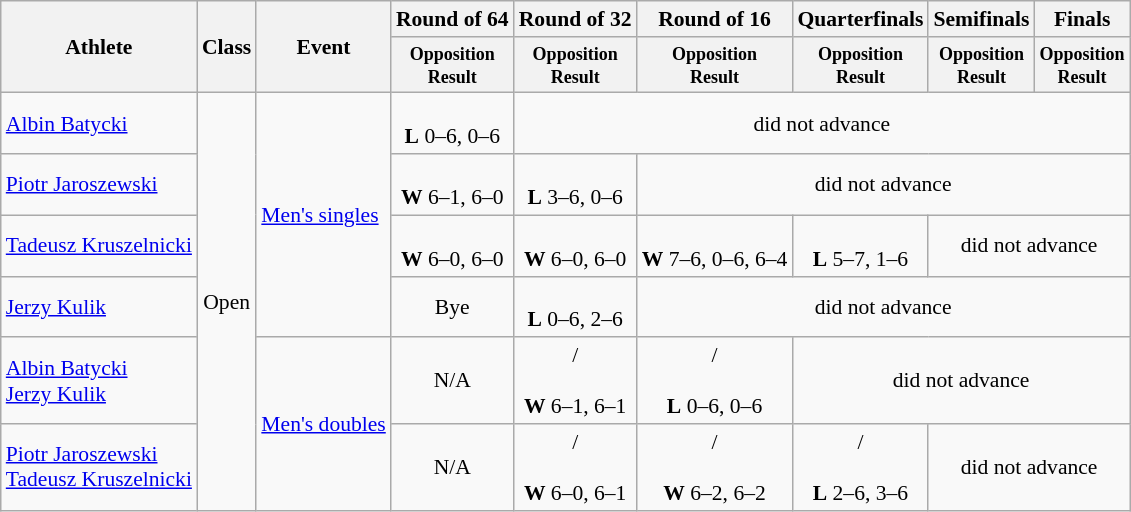<table class=wikitable style="font-size:90%">
<tr>
<th rowspan="2">Athlete</th>
<th rowspan="2">Class</th>
<th rowspan="2">Event</th>
<th>Round of 64</th>
<th>Round of 32</th>
<th>Round of 16</th>
<th>Quarterfinals</th>
<th>Semifinals</th>
<th>Finals</th>
</tr>
<tr>
<th style="line-height:1em"><small>Opposition<br>Result</small></th>
<th style="line-height:1em"><small>Opposition<br>Result</small></th>
<th style="line-height:1em"><small>Opposition<br>Result</small></th>
<th style="line-height:1em"><small>Opposition<br>Result</small></th>
<th style="line-height:1em"><small>Opposition<br>Result</small></th>
<th style="line-height:1em"><small>Opposition<br>Result</small></th>
</tr>
<tr>
<td><a href='#'>Albin Batycki</a></td>
<td rowspan="6" style="text-align:center;">Open</td>
<td rowspan="4"><a href='#'>Men's singles</a></td>
<td style="text-align:center;"><br><strong>L</strong> 0–6, 0–6</td>
<td style="text-align:center;" colspan="5">did not advance</td>
</tr>
<tr>
<td><a href='#'>Piotr Jaroszewski</a></td>
<td style="text-align:center;"><br><strong>W</strong> 6–1, 6–0</td>
<td style="text-align:center;"><br><strong>L</strong> 3–6, 0–6</td>
<td style="text-align:center;" colspan="4">did not advance</td>
</tr>
<tr>
<td><a href='#'>Tadeusz Kruszelnicki</a></td>
<td style="text-align:center;"><br><strong>W</strong> 6–0, 6–0</td>
<td style="text-align:center;"><br><strong>W</strong> 6–0, 6–0</td>
<td style="text-align:center;"><br><strong>W</strong> 7–6, 0–6, 6–4</td>
<td style="text-align:center;"><br><strong>L</strong> 5–7, 1–6</td>
<td style="text-align:center;" colspan="2">did not advance</td>
</tr>
<tr>
<td><a href='#'>Jerzy Kulik</a></td>
<td style="text-align:center;">Bye</td>
<td style="text-align:center;"><br><strong>L</strong> 0–6, 2–6</td>
<td style="text-align:center;" colspan="4">did not advance</td>
</tr>
<tr>
<td><a href='#'>Albin Batycki</a><br> <a href='#'>Jerzy Kulik</a></td>
<td rowspan="2"><a href='#'>Men's doubles</a></td>
<td style="text-align:center;">N/A</td>
<td style="text-align:center;"> /<br> <br><strong>W</strong> 6–1, 6–1</td>
<td style="text-align:center;"> /<br> <br><strong>L</strong> 0–6, 0–6</td>
<td style="text-align:center;" colspan="3">did not advance</td>
</tr>
<tr>
<td><a href='#'>Piotr Jaroszewski</a><br> <a href='#'>Tadeusz Kruszelnicki</a></td>
<td style="text-align:center;">N/A</td>
<td style="text-align:center;"> /<br> <br><strong>W</strong> 6–0, 6–1</td>
<td style="text-align:center;"> /<br> <br><strong>W</strong> 6–2, 6–2</td>
<td style="text-align:center;"> /<br> <br><strong>L</strong> 2–6, 3–6</td>
<td style="text-align:center;" colspan="2">did not advance</td>
</tr>
</table>
